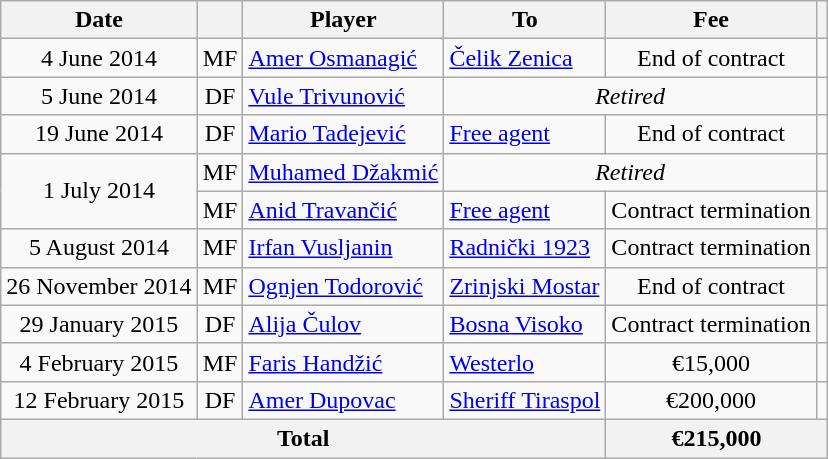<table class="wikitable" style="text-align:center;">
<tr>
<th>Date</th>
<th></th>
<th>Player</th>
<th>To</th>
<th>Fee</th>
<th></th>
</tr>
<tr>
<td>4 June 2014</td>
<td>MF</td>
<td style="text-align:left"> <a href='#'>Amer Osmanagić</a></td>
<td style="text-align:left"> <a href='#'>Čelik Zenica</a></td>
<td>End of contract</td>
<td></td>
</tr>
<tr>
<td>5 June 2014</td>
<td>DF</td>
<td style="text-align:left"> <a href='#'>Vule Trivunović</a></td>
<td colspan=2><em>Retired</em></td>
<td></td>
</tr>
<tr>
<td>19 June 2014</td>
<td>DF</td>
<td style="text-align:left"> <a href='#'>Mario Tadejević</a></td>
<td style="text-align:left"><a href='#'>Free agent</a></td>
<td>End of contract</td>
<td></td>
</tr>
<tr>
<td rowspan=2>1 July 2014</td>
<td>MF</td>
<td style="text-align:left"> <a href='#'>Muhamed Džakmić</a></td>
<td colspan=2><em>Retired</em></td>
<td></td>
</tr>
<tr>
<td>MF</td>
<td style="text-align:left"> <a href='#'>Anid Travančić</a></td>
<td style="text-align:left"><a href='#'>Free agent</a></td>
<td>Contract termination</td>
<td></td>
</tr>
<tr>
<td>5 August 2014</td>
<td>MF</td>
<td style="text-align:left"> <a href='#'>Irfan Vusljanin</a></td>
<td style="text-align:left"> <a href='#'>Radnički 1923</a></td>
<td>Contract termination</td>
<td></td>
</tr>
<tr>
<td>26 November 2014</td>
<td>MF</td>
<td style="text-align:left"> <a href='#'>Ognjen Todorović</a></td>
<td style="text-align:left"> <a href='#'>Zrinjski Mostar</a></td>
<td>End of contract</td>
<td></td>
</tr>
<tr>
<td>29 January 2015</td>
<td>DF</td>
<td style="text-align:left"> <a href='#'>Alija Čulov</a></td>
<td style="text-align:left"> <a href='#'>Bosna Visoko</a></td>
<td>Contract termination</td>
<td></td>
</tr>
<tr>
<td>4 February 2015</td>
<td>MF</td>
<td style="text-align:left"> <a href='#'>Faris Handžić</a></td>
<td style="text-align:left"> <a href='#'>Westerlo</a></td>
<td>€15,000</td>
<td></td>
</tr>
<tr>
<td>12 February 2015</td>
<td>DF</td>
<td style="text-align:left"> <a href='#'>Amer Dupovac</a></td>
<td style="text-align:left"> <a href='#'>Sheriff Tiraspol</a></td>
<td>€200,000</td>
<td></td>
</tr>
<tr>
<th colspan=4>Total</th>
<th colspan=2>€215,000</th>
</tr>
</table>
